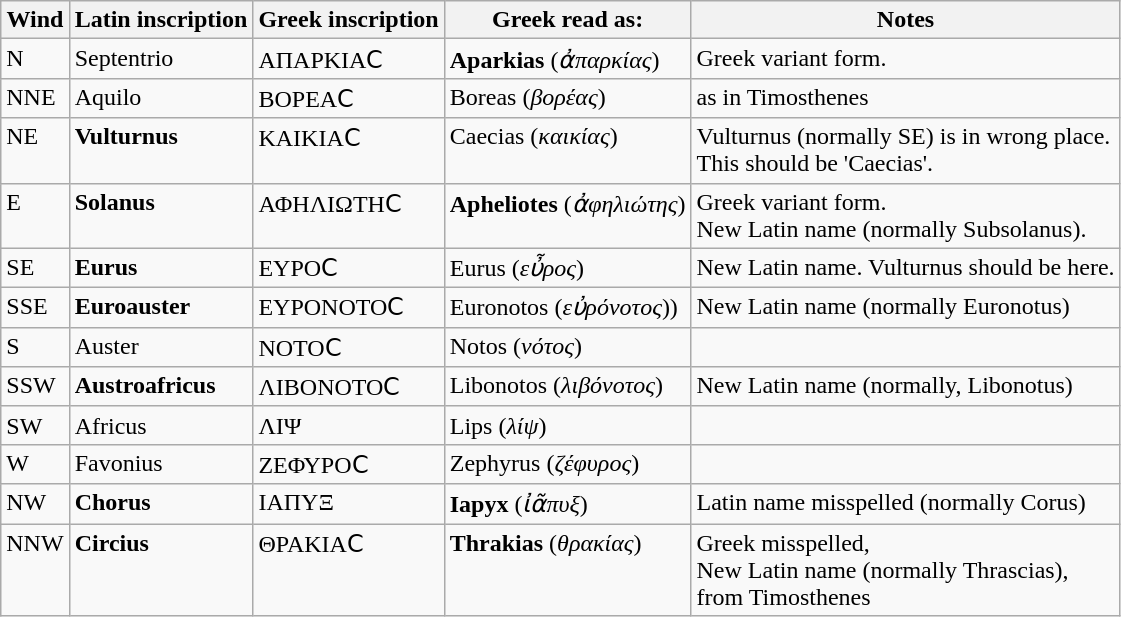<table class="wikitable">
<tr>
<th>Wind</th>
<th>Latin inscription</th>
<th>Greek inscription</th>
<th>Greek read as:</th>
<th>Notes</th>
</tr>
<tr valign="top">
<td>N</td>
<td>Septentrio</td>
<td>ΑΠΑΡΚΙΑϹ</td>
<td><strong>Aparkias</strong> (<em>ἀπαρκίας</em>)</td>
<td>Greek variant form.</td>
</tr>
<tr valign="top">
<td>NNE</td>
<td>Aquilo</td>
<td>ΒΟΡΕΑϹ</td>
<td>Boreas (<em>βορέας</em>)</td>
<td>as in Timosthenes</td>
</tr>
<tr valign="top">
<td>NE</td>
<td><strong>Vulturnus</strong></td>
<td>ΚΑΙΚΙΑϹ</td>
<td>Caecias (<em>καικίας</em>)</td>
<td>Vulturnus (normally SE) is in wrong place. <br>This should be 'Caecias'.</td>
</tr>
<tr valign="top">
<td>E</td>
<td><strong>Solanus</strong></td>
<td>ΑΦΗΛΙΩΤΗϹ</td>
<td><strong>Apheliotes</strong> (<em>ἀφηλιώτης</em>)</td>
<td>Greek variant form.<br>New Latin name (normally Subsolanus).</td>
</tr>
<tr valign="top">
<td>SE</td>
<td><strong>Eurus</strong></td>
<td>ΕΥΡΟϹ</td>
<td>Eurus (<em>εὖρος</em>)</td>
<td>New Latin name. Vulturnus should be here.</td>
</tr>
<tr valign="top">
<td>SSE</td>
<td><strong>Euroauster</strong></td>
<td>ΕΥΡΟΝΟΤΟϹ</td>
<td>Euronotos (<em>εὐρόνοτος</em>))</td>
<td>New Latin name (normally Euronotus)</td>
</tr>
<tr valign="top">
<td>S</td>
<td>Auster</td>
<td>ΝΟΤΟϹ</td>
<td>Notos (<em>νότος</em>)</td>
<td></td>
</tr>
<tr valign="top">
<td>SSW</td>
<td><strong>Austroafricus</strong></td>
<td>ΛΙΒΟΝΟΤΟϹ</td>
<td>Libonotos (<em>λιβόνοτος</em>)</td>
<td>New Latin name (normally, Libonotus)</td>
</tr>
<tr valign="top">
<td>SW</td>
<td>Africus</td>
<td>ΛΙΨ</td>
<td>Lips (<em>λίψ</em>)</td>
<td></td>
</tr>
<tr valign="top">
<td>W</td>
<td>Favonius</td>
<td>ΖΕΦΥΡΟϹ</td>
<td>Zephyrus (<em>ζέφυρος</em>)</td>
<td></td>
</tr>
<tr valign="top">
<td>NW</td>
<td><strong>Chorus</strong></td>
<td>ΙΑΠΥΞ</td>
<td><strong>Iapyx</strong> (<em>ἰᾶπυξ</em>)</td>
<td>Latin name misspelled (normally Corus)</td>
</tr>
<tr valign="top">
<td>NNW</td>
<td><strong>Circius</strong></td>
<td>ΘΡΑΚΙΑϹ</td>
<td><strong>Thrakias</strong> (<em>θρακίας</em>)</td>
<td>Greek misspelled,<br> New Latin name (normally Thrascias), <br>from Timosthenes</td>
</tr>
</table>
